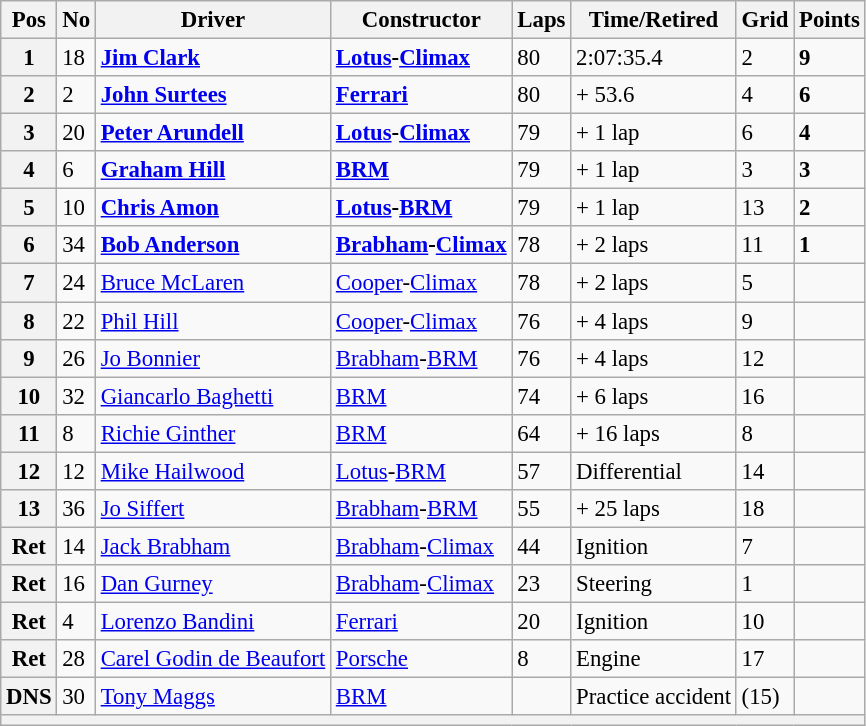<table class="wikitable" style="font-size: 95%">
<tr>
<th>Pos</th>
<th>No</th>
<th>Driver</th>
<th>Constructor</th>
<th>Laps</th>
<th>Time/Retired</th>
<th>Grid</th>
<th>Points</th>
</tr>
<tr>
<th>1</th>
<td>18</td>
<td> <strong><a href='#'>Jim Clark</a></strong></td>
<td><strong><a href='#'>Lotus</a>-<a href='#'>Climax</a></strong></td>
<td>80</td>
<td>2:07:35.4</td>
<td>2</td>
<td><strong>9</strong></td>
</tr>
<tr>
<th>2</th>
<td>2</td>
<td> <strong><a href='#'>John Surtees</a></strong></td>
<td><strong><a href='#'>Ferrari</a></strong></td>
<td>80</td>
<td>+ 53.6</td>
<td>4</td>
<td><strong>6</strong></td>
</tr>
<tr>
<th>3</th>
<td>20</td>
<td> <strong><a href='#'>Peter Arundell</a></strong></td>
<td><strong><a href='#'>Lotus</a>-<a href='#'>Climax</a></strong></td>
<td>79</td>
<td>+ 1 lap</td>
<td>6</td>
<td><strong>4</strong></td>
</tr>
<tr>
<th>4</th>
<td>6</td>
<td> <strong><a href='#'>Graham Hill</a></strong></td>
<td><strong><a href='#'>BRM</a></strong></td>
<td>79</td>
<td>+ 1 lap</td>
<td>3</td>
<td><strong>3</strong></td>
</tr>
<tr>
<th>5</th>
<td>10</td>
<td> <strong><a href='#'>Chris Amon</a></strong></td>
<td><strong><a href='#'>Lotus</a>-<a href='#'>BRM</a></strong></td>
<td>79</td>
<td>+ 1 lap</td>
<td>13</td>
<td><strong>2</strong></td>
</tr>
<tr>
<th>6</th>
<td>34</td>
<td> <strong><a href='#'>Bob Anderson</a></strong></td>
<td><strong><a href='#'>Brabham</a>-<a href='#'>Climax</a></strong></td>
<td>78</td>
<td>+ 2 laps</td>
<td>11</td>
<td><strong>1</strong></td>
</tr>
<tr>
<th>7</th>
<td>24</td>
<td> <a href='#'>Bruce McLaren</a></td>
<td><a href='#'>Cooper</a>-<a href='#'>Climax</a></td>
<td>78</td>
<td>+ 2 laps</td>
<td>5</td>
<td></td>
</tr>
<tr>
<th>8</th>
<td>22</td>
<td> <a href='#'>Phil Hill</a></td>
<td><a href='#'>Cooper</a>-<a href='#'>Climax</a></td>
<td>76</td>
<td>+ 4 laps</td>
<td>9</td>
<td></td>
</tr>
<tr>
<th>9</th>
<td>26</td>
<td> <a href='#'>Jo Bonnier</a></td>
<td><a href='#'>Brabham</a>-<a href='#'>BRM</a></td>
<td>76</td>
<td>+ 4 laps</td>
<td>12</td>
<td></td>
</tr>
<tr>
<th>10</th>
<td>32</td>
<td> <a href='#'>Giancarlo Baghetti</a></td>
<td><a href='#'>BRM</a></td>
<td>74</td>
<td>+ 6 laps</td>
<td>16</td>
<td></td>
</tr>
<tr>
<th>11</th>
<td>8</td>
<td> <a href='#'>Richie Ginther</a></td>
<td><a href='#'>BRM</a></td>
<td>64</td>
<td>+ 16 laps</td>
<td>8</td>
<td></td>
</tr>
<tr>
<th>12</th>
<td>12</td>
<td> <a href='#'>Mike Hailwood</a></td>
<td><a href='#'>Lotus</a>-<a href='#'>BRM</a></td>
<td>57</td>
<td>Differential</td>
<td>14</td>
<td></td>
</tr>
<tr>
<th>13</th>
<td>36</td>
<td> <a href='#'>Jo Siffert</a></td>
<td><a href='#'>Brabham</a>-<a href='#'>BRM</a></td>
<td>55</td>
<td>+ 25 laps</td>
<td>18</td>
<td></td>
</tr>
<tr>
<th>Ret</th>
<td>14</td>
<td> <a href='#'>Jack Brabham</a></td>
<td><a href='#'>Brabham</a>-<a href='#'>Climax</a></td>
<td>44</td>
<td>Ignition</td>
<td>7</td>
<td></td>
</tr>
<tr>
<th>Ret</th>
<td>16</td>
<td> <a href='#'>Dan Gurney</a></td>
<td><a href='#'>Brabham</a>-<a href='#'>Climax</a></td>
<td>23</td>
<td>Steering</td>
<td>1</td>
<td></td>
</tr>
<tr>
<th>Ret</th>
<td>4</td>
<td> <a href='#'>Lorenzo Bandini</a></td>
<td><a href='#'>Ferrari</a></td>
<td>20</td>
<td>Ignition</td>
<td>10</td>
<td></td>
</tr>
<tr>
<th>Ret</th>
<td>28</td>
<td> <a href='#'>Carel Godin de Beaufort</a></td>
<td><a href='#'>Porsche</a></td>
<td>8</td>
<td>Engine</td>
<td>17</td>
<td></td>
</tr>
<tr>
<th>DNS</th>
<td>30</td>
<td> <a href='#'>Tony Maggs</a></td>
<td><a href='#'>BRM</a></td>
<td></td>
<td>Practice accident</td>
<td>(15)</td>
<td></td>
</tr>
<tr>
<th colspan="8"></th>
</tr>
</table>
